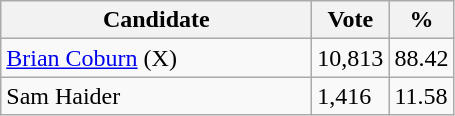<table class="wikitable">
<tr>
<th bgcolor="#DDDDFF" width="200px">Candidate</th>
<th bgcolor="#DDDDFF">Vote</th>
<th bgcolor="#DDDDFF">%</th>
</tr>
<tr>
<td><a href='#'>Brian Coburn</a> (X)</td>
<td>10,813</td>
<td>88.42</td>
</tr>
<tr>
<td>Sam Haider</td>
<td>1,416</td>
<td>11.58</td>
</tr>
</table>
